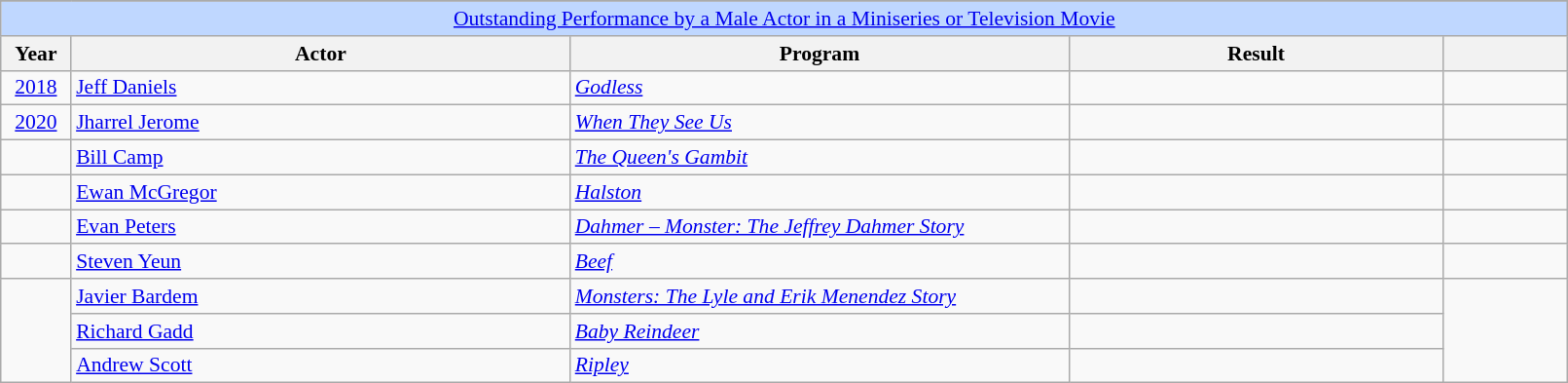<table class="wikitable plainrowheaders" style="font-size: 90%" width=85%>
<tr>
</tr>
<tr ---- bgcolor="#bfd7ff">
<td colspan=6 align=center><a href='#'>Outstanding Performance by a Male Actor in a Miniseries or Television Movie</a></td>
</tr>
<tr ---- bgcolor="#ebf5ff">
<th scope="col" style="width:2%;">Year</th>
<th scope="col" style="width:20%;">Actor</th>
<th scope="col" style="width:20%;">Program</th>
<th scope="col" style="width:15%;">Result</th>
<th scope="col" class="unsortable" style="width:5%;"></th>
</tr>
<tr>
<td style="text-align: center;"><a href='#'>2018</a></td>
<td><a href='#'>Jeff Daniels</a></td>
<td><em><a href='#'>Godless</a></em></td>
<td></td>
<td></td>
</tr>
<tr>
<td style="text-align: center;"><a href='#'>2020</a></td>
<td><a href='#'>Jharrel Jerome</a></td>
<td><em><a href='#'>When They See Us</a></em></td>
<td></td>
<td></td>
</tr>
<tr>
<td></td>
<td><a href='#'>Bill Camp</a></td>
<td><em><a href='#'>The Queen's Gambit</a></em></td>
<td></td>
<td align="center"></td>
</tr>
<tr>
<td></td>
<td><a href='#'>Ewan McGregor</a></td>
<td><em><a href='#'>Halston</a></em></td>
<td></td>
<td align="center"></td>
</tr>
<tr>
<td></td>
<td><a href='#'>Evan Peters</a></td>
<td><em><a href='#'>Dahmer – Monster: The Jeffrey Dahmer Story</a></em></td>
<td></td>
<td align="center"></td>
</tr>
<tr>
<td></td>
<td><a href='#'>Steven Yeun</a></td>
<td><em><a href='#'>Beef</a></em></td>
<td></td>
<td align="center"></td>
</tr>
<tr>
<td rowspan=3></td>
<td><a href='#'>Javier Bardem</a></td>
<td><em><a href='#'>Monsters: The Lyle and Erik Menendez Story</a></em></td>
<td></td>
<td rowspan=3 align="center"></td>
</tr>
<tr>
<td><a href='#'>Richard Gadd</a></td>
<td><em><a href='#'>Baby Reindeer</a></em></td>
<td></td>
</tr>
<tr>
<td><a href='#'>Andrew Scott</a></td>
<td><em><a href='#'>Ripley</a></em></td>
<td></td>
</tr>
</table>
